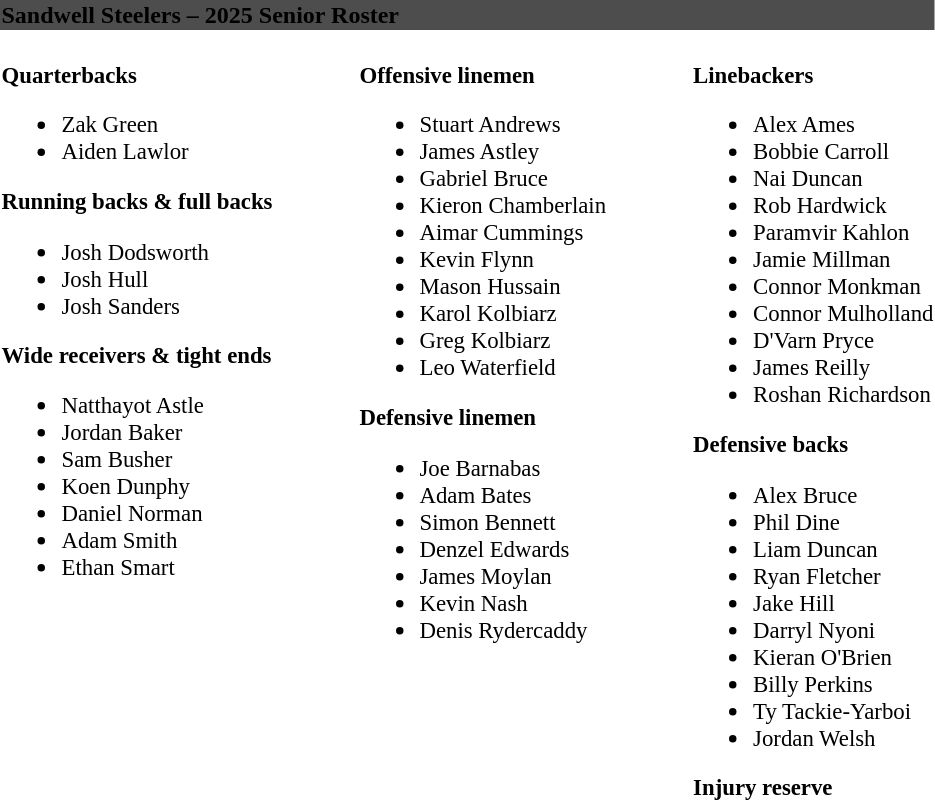<table class="toccolours" style="text-align: left;">
<tr>
<th colspan="30" style="background-color:#4d4d4d;text-color:#ffcc00"><div><strong>Sandwell Steelers – 2025 Senior Roster</strong></div></th>
</tr>
<tr>
<td style="font-size: 95%;" valign="top"><br><strong>Quarterbacks</strong><ul><li>Zak Green</li><li>Aiden Lawlor</li></ul><strong>Running backs & full backs</strong><ul><li>Josh Dodsworth</li><li>Josh Hull</li><li>Josh Sanders</li></ul><strong>Wide receivers & tight ends</strong><ul><li>Natthayot Astle</li><li>Jordan Baker</li><li>Sam Busher</li><li>Koen Dunphy</li><li>Daniel Norman</li><li>Adam Smith</li><li>Ethan Smart</li></ul></td>
<td style="width: 50px;"></td>
<td style="font-size: 95%;" valign="top"><br><strong>Offensive linemen</strong><ul><li>Stuart Andrews</li><li>James Astley</li><li>Gabriel Bruce</li><li>Kieron Chamberlain</li><li>Aimar Cummings</li><li>Kevin Flynn</li><li>Mason Hussain</li><li>Karol Kolbiarz</li><li>Greg Kolbiarz</li><li>Leo Waterfield</li></ul><strong>Defensive linemen</strong><ul><li>Joe Barnabas</li><li>Adam Bates</li><li>Simon Bennett</li><li>Denzel Edwards</li><li>James Moylan</li><li>Kevin Nash</li><li>Denis Rydercaddy</li></ul></td>
<td style="width: 50px;"></td>
<td style="font-size: 95%;" valign="top"><br><strong>Linebackers</strong><ul><li>Alex Ames</li><li>Bobbie Carroll</li><li>Nai Duncan</li><li>Rob Hardwick</li><li>Paramvir Kahlon</li><li>Jamie Millman</li><li>Connor Monkman</li><li>Connor Mulholland</li><li>D'Varn Pryce</li><li>James Reilly</li><li>Roshan Richardson</li></ul><strong>Defensive backs</strong><ul><li>Alex Bruce</li><li>Phil Dine</li><li>Liam Duncan</li><li>Ryan Fletcher</li><li>Jake Hill</li><li>Darryl Nyoni</li><li>Kieran O'Brien</li><li>Billy Perkins</li><li>Ty Tackie-Yarboi</li><li>Jordan Welsh</li></ul><strong>Injury reserve</strong></td>
</tr>
</table>
